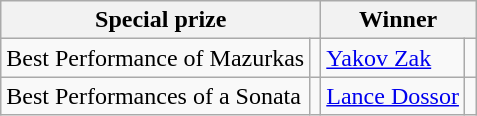<table class="wikitable">
<tr>
<th colspan="2">Special prize</th>
<th colspan="2">Winner</th>
</tr>
<tr>
<td>Best Performance of Mazurkas</td>
<td></td>
<td><a href='#'>Yakov Zak</a></td>
<td></td>
</tr>
<tr>
<td>Best Performances of a Sonata</td>
<td></td>
<td><a href='#'>Lance Dossor</a></td>
<td></td>
</tr>
</table>
